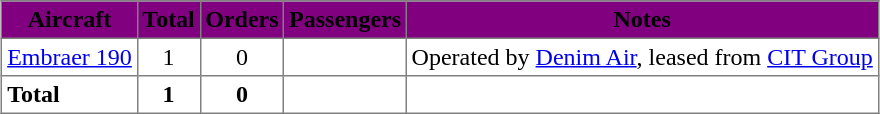<table class="toccolours" border="1" cellpadding="3" style="margin:1em auto; border-collapse:collapse">
<tr style="background:#800080;">
<th><span>Aircraft</span></th>
<th><span>Total</span></th>
<th><span>Orders</span></th>
<th><span>Passengers</span></th>
<th><span>Notes</span></th>
</tr>
<tr>
<td><a href='#'>Embraer 190</a></td>
<td style="text-align:center;">1</td>
<td style="text-align:center;">0</td>
<td></td>
<td>Operated by <a href='#'>Denim Air</a>, leased from <a href='#'>CIT Group</a></td>
</tr>
<tr>
<td><strong>Total</strong></td>
<th>1</th>
<th>0</th>
<td></td>
<td></td>
</tr>
</table>
